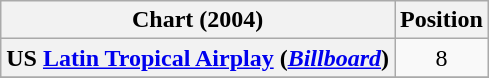<table class="wikitable plainrowheaders" style="text-align:center;">
<tr>
<th scope="col">Chart (2004)</th>
<th scope="col">Position</th>
</tr>
<tr>
<th scope="row">US <a href='#'>Latin Tropical Airplay</a> (<em><a href='#'>Billboard</a></em>)</th>
<td style="text-align:center;">8</td>
</tr>
<tr>
</tr>
</table>
